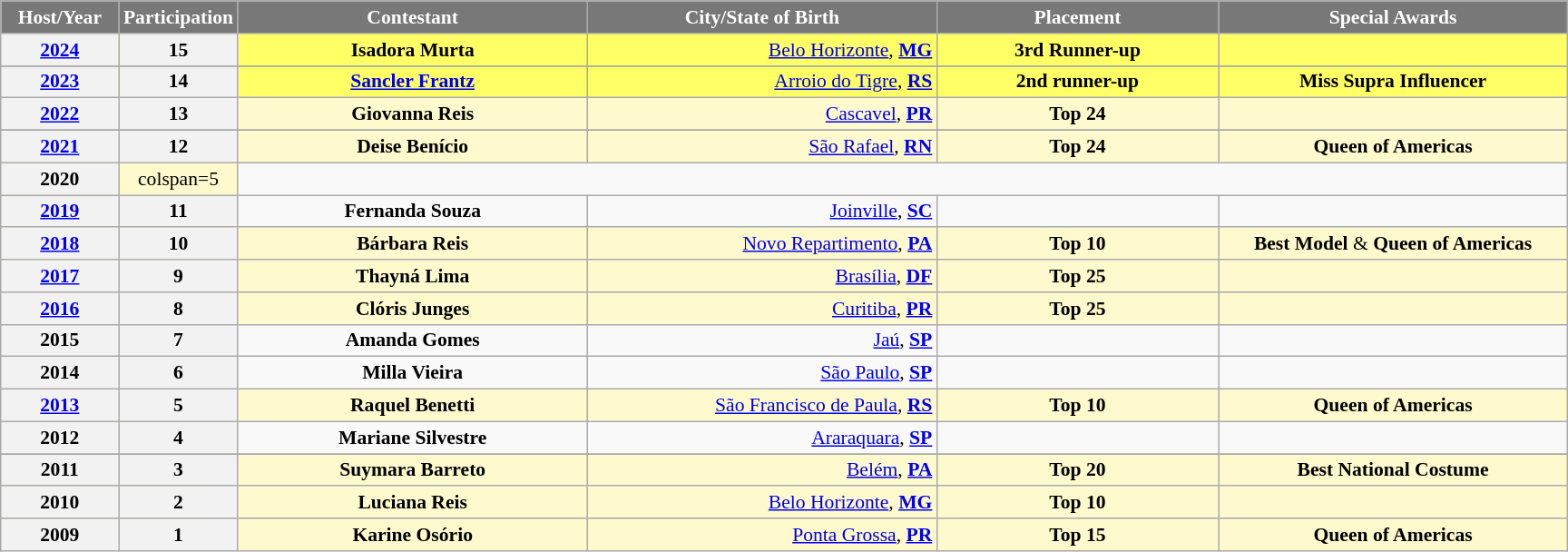<table class="wikitable sortable" style="font-size: 90%; text-align:center">
<tr>
<th width="80" style="background-color:#787878;color:#FFFFFF;">Host/Year</th>
<th width="80" style="background-color:#787878;color:#FFFFFF;">Participation</th>
<th width="250" style="background-color:#787878;color:#FFFFFF;">Contestant</th>
<th width="250" style="background-color:#787878;color:#FFFFFF;">City/State of Birth</th>
<th width="200" style="background-color:#787878;color:#FFFFFF;">Placement</th>
<th width="250" style="background-color:#787878;color:#FFFFFF;">Special Awards</th>
</tr>
<tr bgcolor="FFFF66">
<th><a href='#'>2024</a></th>
<th>15</th>
<td><strong>Isadora Murta</strong></td>
<td align="right"><a href='#'>Belo Horizonte</a>, <strong><a href='#'>MG</a></strong></td>
<td><strong>3rd Runner-up</strong></td>
<td></td>
</tr>
<tr>
</tr>
<tr bgcolor="FFFF66">
<th><a href='#'>2023</a></th>
<th>14</th>
<td><strong><a href='#'>Sancler Frantz</a></strong></td>
<td align="right"><a href='#'>Arroio do Tigre</a>, <strong><a href='#'>RS</a></strong></td>
<td><strong>2nd runner-up</strong></td>
<td><strong>Miss Supra Influencer</strong></td>
</tr>
<tr bgcolor="FFFACD">
<th><a href='#'>2022</a></th>
<th>13</th>
<td><strong>Giovanna Reis</strong></td>
<td align="right"><a href='#'>Cascavel</a>, <strong><a href='#'>PR</a></strong></td>
<td><strong>Top 24</strong></td>
<td></td>
</tr>
<tr>
</tr>
<tr bgcolor="FFFACD">
<th><a href='#'>2021</a></th>
<th>12</th>
<td><strong>Deise Benício</strong></td>
<td align="right"><a href='#'>São Rafael</a>, <strong><a href='#'>RN</a></strong></td>
<td><strong>Top 24</strong></td>
<td><strong>Queen of Americas</strong></td>
</tr>
<tr bgcolor="FFFACD">
<th>2020</th>
<td>colspan=5 </td>
</tr>
<tr>
<th><a href='#'>2019</a></th>
<th>11</th>
<td><strong>Fernanda Souza</strong></td>
<td align="right"><a href='#'>Joinville</a>, <strong><a href='#'>SC</a></strong></td>
<td></td>
<td></td>
</tr>
<tr bgcolor="FFFACD">
<th><a href='#'>2018</a></th>
<th>10</th>
<td><strong>Bárbara Reis</strong></td>
<td align="right"><a href='#'>Novo Repartimento</a>, <strong><a href='#'>PA</a></strong></td>
<td><strong>Top 10</strong></td>
<td><strong>Best Model</strong> & <strong>Queen of Americas</strong></td>
</tr>
<tr bgcolor="FFFACD">
<th><a href='#'>2017</a></th>
<th>9</th>
<td><strong>Thayná Lima</strong></td>
<td align="right"><a href='#'>Brasília</a>, <strong><a href='#'>DF</a></strong></td>
<td><strong>Top 25</strong></td>
<td></td>
</tr>
<tr bgcolor="FFFACD">
<th><a href='#'>2016</a></th>
<th>8</th>
<td><strong>Clóris Junges</strong></td>
<td align="right"><a href='#'>Curitiba</a>, <strong><a href='#'>PR</a></strong></td>
<td><strong>Top 25</strong></td>
<td></td>
</tr>
<tr>
<th>2015</th>
<th>7</th>
<td><strong>Amanda Gomes</strong></td>
<td align="right"><a href='#'>Jaú</a>, <strong><a href='#'>SP</a></strong></td>
<td></td>
<td></td>
</tr>
<tr>
<th>2014</th>
<th>6</th>
<td><strong>Milla Vieira</strong></td>
<td align="right"><a href='#'>São Paulo</a>, <strong><a href='#'>SP</a></strong></td>
<td></td>
<td></td>
</tr>
<tr bgcolor="FFFACD">
<th><a href='#'>2013</a></th>
<th>5</th>
<td><strong>Raquel Benetti</strong></td>
<td align="right"><a href='#'>São Francisco de Paula</a>, <strong><a href='#'>RS</a></strong></td>
<td><strong>Top 10</strong></td>
<td><strong>Queen of Americas</strong></td>
</tr>
<tr>
<th>2012</th>
<th>4</th>
<td><strong>Mariane Silvestre</strong></td>
<td align="right"><a href='#'>Araraquara</a>, <strong><a href='#'>SP</a></strong></td>
<td></td>
<td></td>
</tr>
<tr>
</tr>
<tr bgcolor="FFFACD">
<th>2011</th>
<th>3</th>
<td><strong>Suymara Barreto</strong></td>
<td align="right"><a href='#'>Belém</a>, <strong><a href='#'>PA</a></strong></td>
<td><strong>Top 20</strong></td>
<td><strong>Best National Costume</strong></td>
</tr>
<tr bgcolor="FFFACD">
<th>2010</th>
<th>2</th>
<td><strong>Luciana Reis</strong></td>
<td align="right"><a href='#'>Belo Horizonte</a>, <strong><a href='#'>MG</a></strong></td>
<td><strong>Top 10</strong></td>
<td></td>
</tr>
<tr bgcolor="FFFACD">
<th>2009</th>
<th>1</th>
<td><strong>Karine Osório</strong></td>
<td align="right"><a href='#'>Ponta Grossa</a>, <strong><a href='#'>PR</a></strong></td>
<td><strong>Top 15</strong></td>
<td><strong>Queen of Americas</strong></td>
</tr>
</table>
